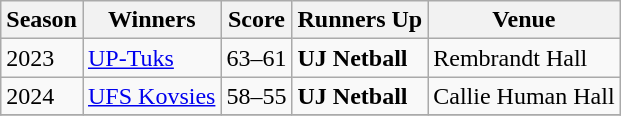<table class="wikitable collapsible">
<tr>
<th>Season</th>
<th>Winners</th>
<th>Score</th>
<th>Runners Up</th>
<th>Venue</th>
</tr>
<tr>
<td>2023</td>
<td><a href='#'>UP-Tuks</a></td>
<td>63–61</td>
<td><strong>UJ Netball</strong></td>
<td>Rembrandt Hall</td>
</tr>
<tr>
<td>2024</td>
<td><a href='#'>UFS Kovsies</a></td>
<td>58–55</td>
<td><strong>UJ Netball</strong></td>
<td>Callie Human Hall</td>
</tr>
<tr>
</tr>
</table>
